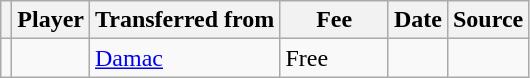<table class="wikitable plainrowheaders sortable">
<tr>
<th></th>
<th scope="col">Player</th>
<th>Transferred from</th>
<th style="width: 65px;">Fee</th>
<th scope="col">Date</th>
<th scope="col">Source</th>
</tr>
<tr>
<td align="center"></td>
<td></td>
<td> <a href='#'>Damac</a></td>
<td>Free</td>
<td></td>
<td></td>
</tr>
</table>
